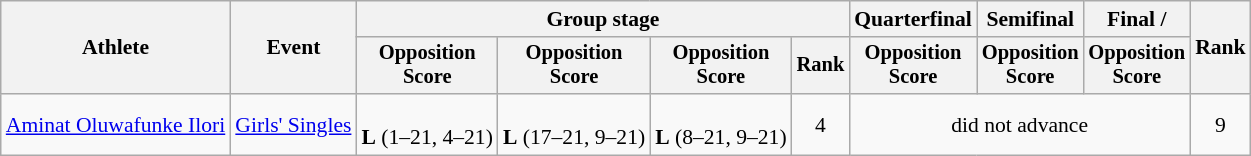<table class="wikitable" style="font-size:90%">
<tr>
<th rowspan=2>Athlete</th>
<th rowspan=2>Event</th>
<th colspan=4>Group stage</th>
<th>Quarterfinal</th>
<th>Semifinal</th>
<th>Final / </th>
<th rowspan=2>Rank</th>
</tr>
<tr style="font-size:95%">
<th>Opposition<br>Score</th>
<th>Opposition<br>Score</th>
<th>Opposition<br>Score</th>
<th>Rank</th>
<th>Opposition<br>Score</th>
<th>Opposition<br>Score</th>
<th>Opposition<br>Score</th>
</tr>
<tr align=center>
<td align=left><a href='#'>Aminat Oluwafunke Ilori</a></td>
<td align=left><a href='#'>Girls' Singles</a></td>
<td><br><strong>L</strong> (1–21, 4–21)</td>
<td><br><strong>L</strong> (17–21, 9–21)</td>
<td><br><strong>L</strong> (8–21, 9–21)</td>
<td>4</td>
<td colspan=3>did not advance</td>
<td>9</td>
</tr>
</table>
